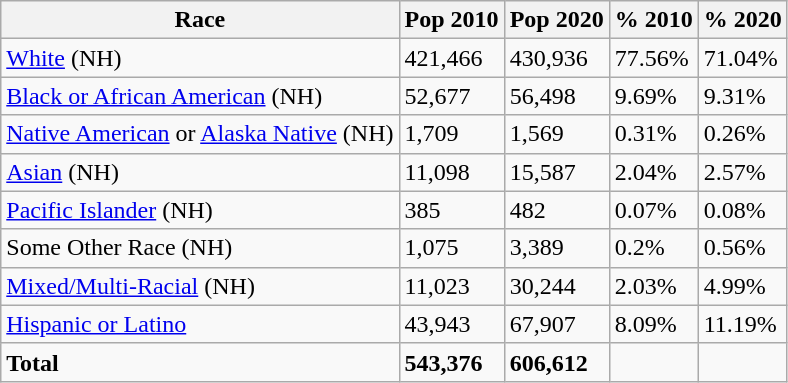<table class="wikitable">
<tr>
<th>Race</th>
<th>Pop 2010</th>
<th>Pop 2020</th>
<th>% 2010</th>
<th>% 2020</th>
</tr>
<tr>
<td><a href='#'>White</a> (NH)</td>
<td>421,466</td>
<td>430,936</td>
<td>77.56%</td>
<td>71.04%</td>
</tr>
<tr>
<td><a href='#'>Black or African American</a> (NH)</td>
<td>52,677</td>
<td>56,498</td>
<td>9.69%</td>
<td>9.31%</td>
</tr>
<tr>
<td><a href='#'>Native American</a> or <a href='#'>Alaska Native</a> (NH)</td>
<td>1,709</td>
<td>1,569</td>
<td>0.31%</td>
<td>0.26%</td>
</tr>
<tr>
<td><a href='#'>Asian</a> (NH)</td>
<td>11,098</td>
<td>15,587</td>
<td>2.04%</td>
<td>2.57%</td>
</tr>
<tr>
<td><a href='#'>Pacific Islander</a> (NH)</td>
<td>385</td>
<td>482</td>
<td>0.07%</td>
<td>0.08%</td>
</tr>
<tr>
<td>Some Other Race (NH)</td>
<td>1,075</td>
<td>3,389</td>
<td>0.2%</td>
<td>0.56%</td>
</tr>
<tr>
<td><a href='#'>Mixed/Multi-Racial</a> (NH)</td>
<td>11,023</td>
<td>30,244</td>
<td>2.03%</td>
<td>4.99%</td>
</tr>
<tr>
<td><a href='#'>Hispanic or Latino</a></td>
<td>43,943</td>
<td>67,907</td>
<td>8.09%</td>
<td>11.19%</td>
</tr>
<tr>
<td><strong>Total</strong></td>
<td><strong>543,376</strong></td>
<td><strong>606,612</strong></td>
<td></td>
<td></td>
</tr>
</table>
